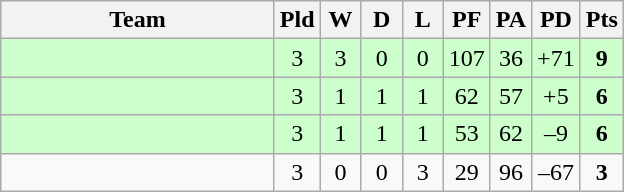<table class="wikitable" style="text-align:center;">
<tr>
<th width=175>Team</th>
<th width=20 abbr="Played">Pld</th>
<th width=20 abbr="Won">W</th>
<th width=20 abbr="Drawn">D</th>
<th width=20 abbr="Lost">L</th>
<th width=20 abbr="Points for">PF</th>
<th width=20 abbr="Points against">PA</th>
<th width=25 abbr="Points difference">PD</th>
<th width=20 abbr="Points">Pts</th>
</tr>
<tr bgcolor=ccffcc>
<td style="text-align:left;"></td>
<td>3</td>
<td>3</td>
<td>0</td>
<td>0</td>
<td>107</td>
<td>36</td>
<td>+71</td>
<td><strong>9</strong></td>
</tr>
<tr bgcolor=ccffcc>
<td style="text-align:left;"></td>
<td>3</td>
<td>1</td>
<td>1</td>
<td>1</td>
<td>62</td>
<td>57</td>
<td>+5</td>
<td><strong>6</strong></td>
</tr>
<tr bgcolor=ccffcc>
<td style="text-align:left;"></td>
<td>3</td>
<td>1</td>
<td>1</td>
<td>1</td>
<td>53</td>
<td>62</td>
<td>–9</td>
<td><strong>6</strong></td>
</tr>
<tr>
<td style="text-align:left;"></td>
<td>3</td>
<td>0</td>
<td>0</td>
<td>3</td>
<td>29</td>
<td>96</td>
<td>–67</td>
<td><strong>3</strong></td>
</tr>
</table>
